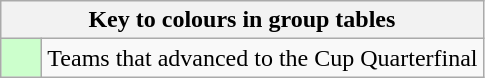<table class="wikitable" style="text-align: center;">
<tr>
<th colspan=2>Key to colours in group tables</th>
</tr>
<tr>
<td style="background:#cfc; width:20px;"></td>
<td align=left>Teams that advanced to the Cup Quarterfinal</td>
</tr>
</table>
